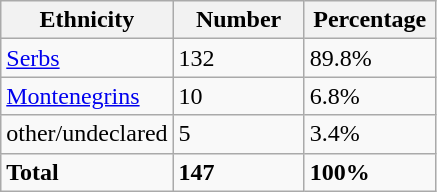<table class="wikitable">
<tr>
<th width="100px">Ethnicity</th>
<th width="80px">Number</th>
<th width="80px">Percentage</th>
</tr>
<tr>
<td><a href='#'>Serbs</a></td>
<td>132</td>
<td>89.8%</td>
</tr>
<tr>
<td><a href='#'>Montenegrins</a></td>
<td>10</td>
<td>6.8%</td>
</tr>
<tr>
<td>other/undeclared</td>
<td>5</td>
<td>3.4%</td>
</tr>
<tr>
<td><strong>Total</strong></td>
<td><strong>147</strong></td>
<td><strong>100%</strong></td>
</tr>
</table>
